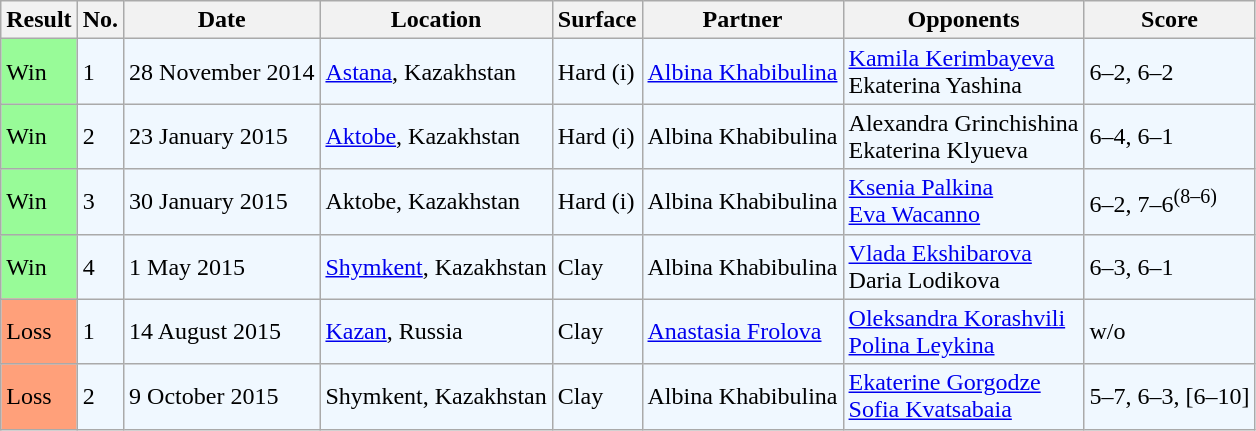<table class="sortable wikitable">
<tr>
<th>Result</th>
<th>No.</th>
<th>Date</th>
<th>Location</th>
<th>Surface</th>
<th>Partner</th>
<th>Opponents</th>
<th class="unsortable">Score</th>
</tr>
<tr style="background:#f0f8ff;">
<td bgcolor="98FB98">Win</td>
<td>1</td>
<td>28 November 2014</td>
<td><a href='#'>Astana</a>, Kazakhstan</td>
<td>Hard (i)</td>
<td> <a href='#'>Albina Khabibulina</a></td>
<td> <a href='#'>Kamila Kerimbayeva</a> <br>  Ekaterina Yashina</td>
<td>6–2, 6–2</td>
</tr>
<tr style="background:#f0f8ff;">
<td bgcolor="98FB98">Win</td>
<td>2</td>
<td>23 January 2015</td>
<td><a href='#'>Aktobe</a>, Kazakhstan</td>
<td>Hard (i)</td>
<td> Albina Khabibulina</td>
<td> Alexandra Grinchishina <br>  Ekaterina Klyueva</td>
<td>6–4, 6–1</td>
</tr>
<tr style="background:#f0f8ff;">
<td bgcolor="98FB98">Win</td>
<td>3</td>
<td>30 January 2015</td>
<td>Aktobe, Kazakhstan</td>
<td>Hard (i)</td>
<td> Albina Khabibulina</td>
<td> <a href='#'>Ksenia Palkina</a> <br>  <a href='#'>Eva Wacanno</a></td>
<td>6–2, 7–6<sup>(8–6)</sup></td>
</tr>
<tr style="background:#f0f8ff;">
<td bgcolor="98FB98">Win</td>
<td>4</td>
<td>1 May 2015</td>
<td><a href='#'>Shymkent</a>, Kazakhstan</td>
<td>Clay</td>
<td> Albina Khabibulina</td>
<td> <a href='#'>Vlada Ekshibarova</a> <br>  Daria Lodikova</td>
<td>6–3, 6–1</td>
</tr>
<tr style="background:#f0f8ff;">
<td style="background:#ffa07a;">Loss</td>
<td>1</td>
<td>14 August 2015</td>
<td><a href='#'>Kazan</a>, Russia</td>
<td>Clay</td>
<td> <a href='#'>Anastasia Frolova</a></td>
<td> <a href='#'>Oleksandra Korashvili</a> <br>  <a href='#'>Polina Leykina</a></td>
<td>w/o</td>
</tr>
<tr style="background:#f0f8ff;">
<td style="background:#ffa07a;">Loss</td>
<td>2</td>
<td>9 October 2015</td>
<td>Shymkent, Kazakhstan</td>
<td>Clay</td>
<td> Albina Khabibulina</td>
<td> <a href='#'>Ekaterine Gorgodze</a> <br>  <a href='#'>Sofia Kvatsabaia</a></td>
<td>5–7, 6–3, [6–10]</td>
</tr>
</table>
